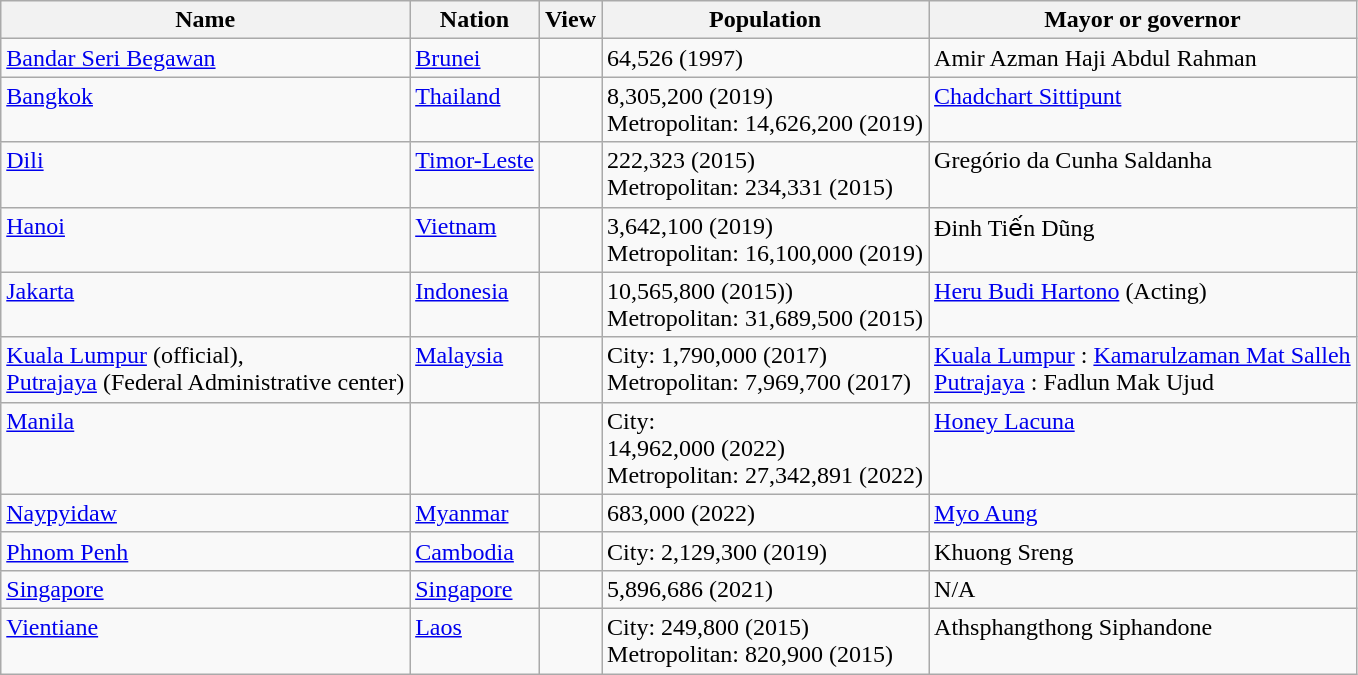<table class="wikitable" border="1">
<tr>
<th>Name</th>
<th>Nation</th>
<th>View</th>
<th>Population</th>
<th>Mayor or governor</th>
</tr>
<tr valign="top">
<td><a href='#'>Bandar Seri Begawan</a></td>
<td> <a href='#'>Brunei</a></td>
<td></td>
<td>64,526 (1997)</td>
<td>Amir Azman Haji Abdul Rahman</td>
</tr>
<tr valign="top">
<td><a href='#'>Bangkok</a></td>
<td> <a href='#'>Thailand</a></td>
<td></td>
<td>8,305,200 (2019)<br>Metropolitan: 14,626,200 (2019)</td>
<td><a href='#'>Chadchart Sittipunt</a></td>
</tr>
<tr valign="top">
<td><a href='#'>Dili</a></td>
<td> <a href='#'>Timor-Leste</a></td>
<td></td>
<td>222,323 (2015)<br>Metropolitan: 234,331 (2015)</td>
<td>Gregório da Cunha Saldanha</td>
</tr>
<tr valign="top">
<td><a href='#'>Hanoi</a></td>
<td> <a href='#'>Vietnam</a></td>
<td></td>
<td>3,642,100 (2019)<br>Metropolitan: 16,100,000 (2019)</td>
<td>Đinh Tiến Dũng</td>
</tr>
<tr valign="top">
<td><a href='#'>Jakarta</a></td>
<td> <a href='#'>Indonesia</a></td>
<td></td>
<td>10,565,800 (2015))<br>Metropolitan: 31,689,500 (2015)</td>
<td><a href='#'>Heru Budi Hartono</a> (Acting)</td>
</tr>
<tr valign="top">
<td><a href='#'>Kuala Lumpur</a> (official),<br><a href='#'>Putrajaya</a> (Federal Administrative center)</td>
<td> <a href='#'>Malaysia</a></td>
<td></td>
<td>City: 1,790,000 (2017)<br>Metropolitan: 7,969,700 (2017)</td>
<td><a href='#'> Kuala Lumpur</a> : <a href='#'>Kamarulzaman Mat Salleh</a><br><a href='#'> Putrajaya</a> : Fadlun Mak Ujud</td>
</tr>
<tr valign="top">
<td><a href='#'>Manila</a></td>
<td></td>
<td></td>
<td>City:<br>14,962,000 (2022)<br>Metropolitan: 27,342,891 (2022)</td>
<td><a href='#'>Honey Lacuna</a></td>
</tr>
<tr valign="top">
<td><a href='#'>Naypyidaw</a></td>
<td> <a href='#'>Myanmar</a></td>
<td></td>
<td>683,000 (2022)</td>
<td><a href='#'>Myo Aung</a></td>
</tr>
<tr valign="top">
<td><a href='#'>Phnom Penh</a></td>
<td> <a href='#'>Cambodia</a></td>
<td></td>
<td>City: 2,129,300 (2019)</td>
<td>Khuong Sreng</td>
</tr>
<tr valign="top">
<td><a href='#'>Singapore</a></td>
<td> <a href='#'>Singapore</a></td>
<td></td>
<td>5,896,686 (2021)</td>
<td>N/A</td>
</tr>
<tr Valign="top">
<td><a href='#'>Vientiane</a></td>
<td> <a href='#'>Laos</a></td>
<td></td>
<td>City: 249,800 (2015)<br>Metropolitan: 820,900 (2015)</td>
<td>Athsphangthong Siphandone</td>
</tr>
</table>
